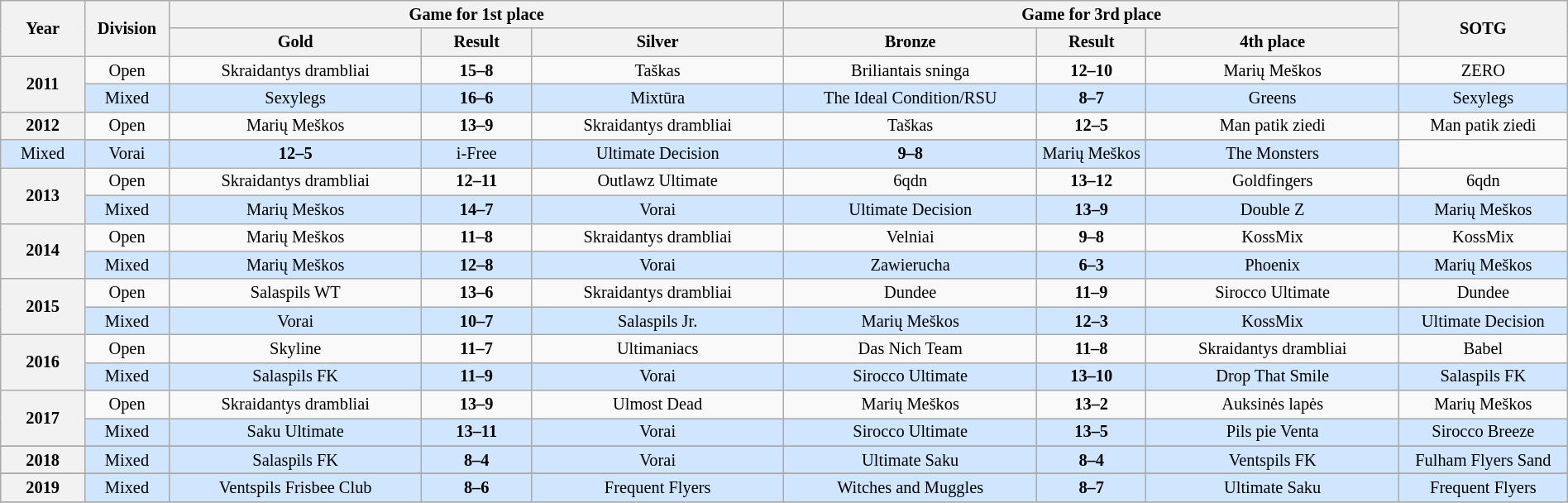<table class=wikitable style="text-align:center; font-size:85%; width:100%">
<tr>
<th rowspan=2 width=3%>Year</th>
<th rowspan=2 width=5%>Division</th>
<th colspan=3>Game for 1st place</th>
<th colspan=3>Game for 3rd place</th>
<th rowspan=2 width=10%>SOTG</th>
</tr>
<tr>
<th width=15%>Gold</th>
<th width=6.5%>Result</th>
<th width=15%>Silver</th>
<th width=15%>Bronze</th>
<th width=6.5%>Result</th>
<th width=15%>4th place</th>
</tr>
<tr>
<th rowspan=2 width=5%>2011</th>
<td>Open</td>
<td>Skraidantys drambliai </td>
<td><strong>15–8</strong></td>
<td>Taškas </td>
<td>Briliantais sninga </td>
<td><strong>12–10</strong></td>
<td>Marių Meškos </td>
<td>ZERO </td>
</tr>
<tr style="background:#D0E6FF;">
<td>Mixed</td>
<td>Sexylegs </td>
<td><strong>16–6</strong></td>
<td>Mixtūra </td>
<td>The Ideal Condition/RSU </td>
<td><strong>8–7</strong></td>
<td>Greens </td>
<td>Sexylegs </td>
</tr>
<tr>
<th rowspan=2 width=5%>2012</th>
<td>Open</td>
<td>Marių Meškos </td>
<td><strong>13–9</strong></td>
<td>Skraidantys drambliai </td>
<td>Taškas </td>
<td><strong>12–5</strong></td>
<td>Man patik ziedi </td>
<td>Man patik ziedi </td>
</tr>
<tr>
</tr>
<tr style="background:#D0E6FF;">
<td>Mixed</td>
<td>Vorai </td>
<td><strong>12–5</strong></td>
<td>i-Free </td>
<td>Ultimate Decision </td>
<td><strong>9–8</strong></td>
<td>Marių Meškos </td>
<td>The Monsters </td>
</tr>
<tr>
<th rowspan=2 width=5%>2013</th>
<td>Open</td>
<td>Skraidantys drambliai </td>
<td><strong>12–11</strong></td>
<td>Outlawz Ultimate </td>
<td>6qdn </td>
<td><strong>13–12</strong></td>
<td>Goldfingers </td>
<td>6qdn </td>
</tr>
<tr style="background:#D0E6FF;">
<td>Mixed</td>
<td>Marių Meškos </td>
<td><strong>14–7</strong></td>
<td>Vorai </td>
<td>Ultimate Decision </td>
<td><strong>13–9</strong></td>
<td>Double Z </td>
<td>Marių Meškos </td>
</tr>
<tr>
<th rowspan=2 width=5%>2014</th>
<td>Open</td>
<td>Marių Meškos </td>
<td><strong>11–8</strong></td>
<td>Skraidantys drambliai </td>
<td>Velniai </td>
<td><strong>9–8</strong></td>
<td>KossMix </td>
<td>KossMix </td>
</tr>
<tr style="background:#D0E6FF;">
<td>Mixed</td>
<td>Marių Meškos </td>
<td><strong>12–8</strong></td>
<td>Vorai </td>
<td>Zawierucha </td>
<td><strong>6–3</strong></td>
<td>Phoenix </td>
<td>Marių Meškos </td>
</tr>
<tr>
<th rowspan=2 width=5%>2015</th>
<td>Open</td>
<td>Salaspils WT </td>
<td><strong>13–6</strong></td>
<td>Skraidantys drambliai </td>
<td>Dundee </td>
<td><strong>11–9</strong></td>
<td>Sirocco Ultimate </td>
<td>Dundee </td>
</tr>
<tr style="background:#D0E6FF;">
<td>Mixed</td>
<td>Vorai </td>
<td><strong>10–7</strong></td>
<td>Salaspils Jr. </td>
<td>Marių Meškos </td>
<td><strong>12–3</strong></td>
<td>KossMix </td>
<td>Ultimate Decision </td>
</tr>
<tr>
<th rowspan=2 width=5%>2016</th>
<td>Open</td>
<td>Skyline </td>
<td><strong>11–7</strong></td>
<td>Ultimaniacs </td>
<td>Das Nich Team </td>
<td><strong>11–8</strong></td>
<td>Skraidantys drambliai </td>
<td>Babel </td>
</tr>
<tr style="background:#D0E6FF;">
<td>Mixed</td>
<td>Salaspils FK </td>
<td><strong>11–9</strong></td>
<td>Vorai </td>
<td>Sirocco Ultimate </td>
<td><strong>13–10</strong></td>
<td>Drop That Smile </td>
<td>Salaspils FK </td>
</tr>
<tr>
<th rowspan=2 width=5%>2017</th>
<td>Open</td>
<td>Skraidantys drambliai </td>
<td><strong>13–9</strong></td>
<td>Ulmost Dead </td>
<td>Marių Meškos </td>
<td><strong>13–2</strong></td>
<td>Auksinės lapės </td>
<td>Marių Meškos </td>
</tr>
<tr style="background:#D0E6FF;">
<td>Mixed</td>
<td>Saku Ultimate </td>
<td><strong>13–11</strong></td>
<td>Vorai </td>
<td>Sirocco Ultimate </td>
<td><strong>13–5</strong></td>
<td>Pils pie Venta </td>
<td>Sirocco Breeze </td>
</tr>
<tr>
</tr>
<tr style="background:#D0E6FF;">
<th width=5%>2018</th>
<td>Mixed</td>
<td>Salaspils FK </td>
<td><strong>8–4</strong></td>
<td>Vorai </td>
<td>Ultimate Saku </td>
<td><strong>8–4</strong></td>
<td>Ventspils FK </td>
<td>Fulham Flyers Sand </td>
</tr>
<tr style="background:#D0E6FF;">
</tr>
<tr style="background:#D0E6FF;">
</tr>
<tr>
</tr>
<tr style="background:#D0E6FF;">
<th rowspan=1!width=5%>2019</th>
<td>Mixed</td>
<td>Ventspils Frisbee Club </td>
<td><strong>8–6</strong></td>
<td>Frequent Flyers </td>
<td>Witches and Muggles </td>
<td><strong>8–7</strong></td>
<td>Ultimate Saku </td>
<td>Frequent Flyers </td>
</tr>
<tr style="background:#D0E6FF;">
</tr>
</table>
